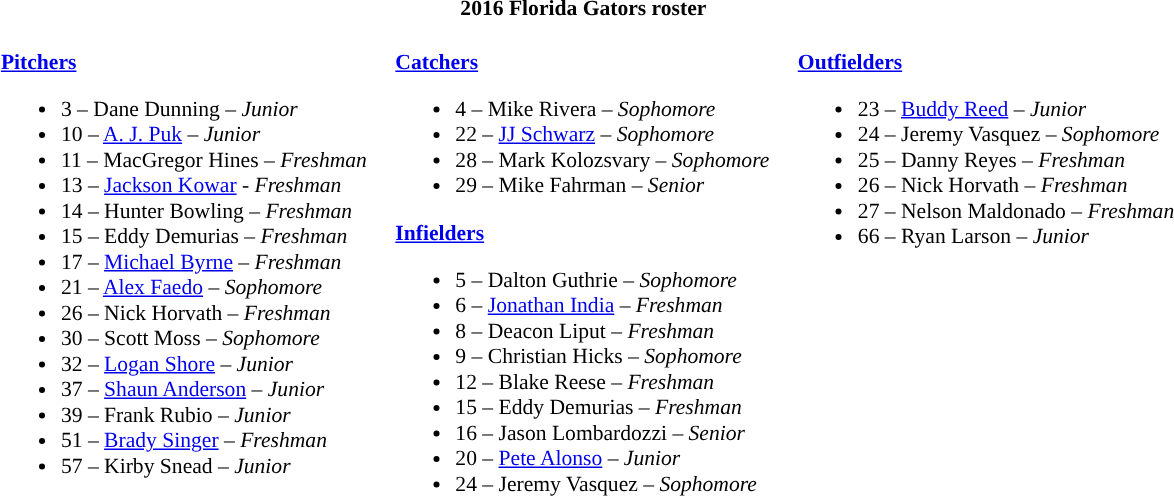<table class="toccolours" style="border-collapse:collapse; font-size:90%;">
<tr>
<th colspan=9>2016 Florida Gators roster</th>
</tr>
<tr>
<td width="03"> </td>
<td valign="top"><br><strong><a href='#'>Pitchers</a></strong><ul><li>3 – Dane Dunning – <em>Junior</em></li><li>10 – <a href='#'>A. J. Puk</a> – <em>Junior</em></li><li>11 – MacGregor Hines – <em>Freshman</em></li><li>13 – <a href='#'>Jackson Kowar</a> - <em>Freshman</em></li><li>14 – Hunter Bowling – <em>Freshman</em></li><li>15 – Eddy Demurias – <em>Freshman</em></li><li>17 – <a href='#'>Michael Byrne</a> – <em>Freshman</em></li><li>21 – <a href='#'>Alex Faedo</a> – <em>Sophomore</em></li><li>26 – Nick Horvath – <em>Freshman</em></li><li>30 – Scott Moss – <em> Sophomore</em></li><li>32 – <a href='#'>Logan Shore</a> – <em>Junior</em></li><li>37 – <a href='#'>Shaun Anderson</a> – <em>Junior</em></li><li>39 – Frank Rubio – <em>Junior</em></li><li>51 – <a href='#'>Brady Singer</a> – <em>Freshman</em></li><li>57 – Kirby Snead – <em>Junior</em></li></ul></td>
<td width="15"> </td>
<td valign="top"><br><strong><a href='#'>Catchers</a></strong><ul><li>4 – Mike Rivera – <em>Sophomore</em></li><li>22 – <a href='#'>JJ Schwarz</a> – <em>Sophomore</em></li><li>28 – Mark Kolozsvary – <em>Sophomore</em></li><li>29 – Mike Fahrman – <em>Senior</em></li></ul><strong><a href='#'>Infielders</a></strong><ul><li>5 – Dalton Guthrie – <em>Sophomore</em></li><li>6 – <a href='#'>Jonathan India</a> – <em>Freshman</em></li><li>8 – Deacon Liput – <em>Freshman</em></li><li>9 – Christian Hicks – <em>Sophomore</em></li><li>12 – Blake Reese – <em>Freshman</em></li><li>15 – Eddy Demurias – <em>Freshman</em></li><li>16 – Jason Lombardozzi – <em>Senior</em></li><li>20 – <a href='#'>Pete Alonso</a> – <em>Junior</em></li><li>24 – Jeremy Vasquez – <em>Sophomore</em></li></ul></td>
<td width="15"> </td>
<td valign="top"><br><strong><a href='#'>Outfielders</a></strong><ul><li>23 – <a href='#'>Buddy Reed</a> – <em>Junior</em></li><li>24 – Jeremy Vasquez – <em>Sophomore</em></li><li>25 – Danny Reyes – <em>Freshman</em></li><li>26 – Nick Horvath – <em>Freshman</em></li><li>27 – Nelson Maldonado – <em>Freshman</em></li><li>66 – Ryan Larson – <em>Junior</em></li></ul></td>
</tr>
</table>
